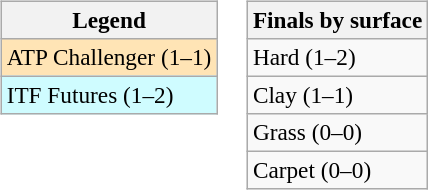<table>
<tr valign=top>
<td><br><table class=wikitable style=font-size:97%>
<tr>
<th>Legend</th>
</tr>
<tr bgcolor=moccasin>
<td>ATP Challenger (1–1)</td>
</tr>
<tr bgcolor=cffcff>
<td>ITF Futures (1–2)</td>
</tr>
</table>
</td>
<td><br><table class=wikitable style=font-size:97%>
<tr>
<th>Finals by surface</th>
</tr>
<tr>
<td>Hard (1–2)</td>
</tr>
<tr>
<td>Clay (1–1)</td>
</tr>
<tr>
<td>Grass (0–0)</td>
</tr>
<tr>
<td>Carpet (0–0)</td>
</tr>
</table>
</td>
</tr>
</table>
